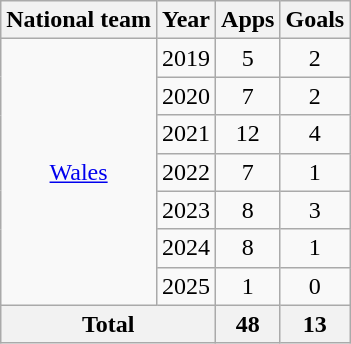<table class=wikitable style="text-align: center">
<tr>
<th>National team</th>
<th>Year</th>
<th>Apps</th>
<th>Goals</th>
</tr>
<tr>
<td rowspan=7><a href='#'>Wales</a></td>
<td>2019</td>
<td>5</td>
<td>2</td>
</tr>
<tr>
<td>2020</td>
<td>7</td>
<td>2</td>
</tr>
<tr>
<td>2021</td>
<td>12</td>
<td>4</td>
</tr>
<tr>
<td>2022</td>
<td>7</td>
<td>1</td>
</tr>
<tr>
<td>2023</td>
<td>8</td>
<td>3</td>
</tr>
<tr>
<td>2024</td>
<td>8</td>
<td>1</td>
</tr>
<tr>
<td>2025</td>
<td>1</td>
<td>0</td>
</tr>
<tr>
<th colspan=2>Total</th>
<th>48</th>
<th>13</th>
</tr>
</table>
